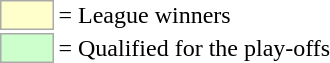<table>
<tr>
<td style="background-color:#ffffcc; border:1px solid #aaaaaa; width:2em;"></td>
<td>= League winners</td>
</tr>
<tr>
<td style="background-color:#ccffcc; border:1px solid #aaaaaa; width:2em;"></td>
<td>= Qualified for the play-offs</td>
</tr>
</table>
